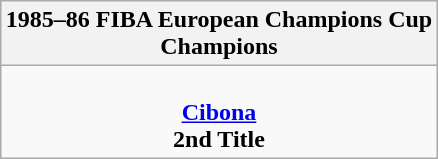<table class=wikitable style="text-align:center; margin:auto">
<tr>
<th>1985–86 FIBA European Champions Cup<br>Champions</th>
</tr>
<tr>
<td> <br> <strong><a href='#'>Cibona</a></strong> <br> <strong>2nd Title</strong></td>
</tr>
</table>
